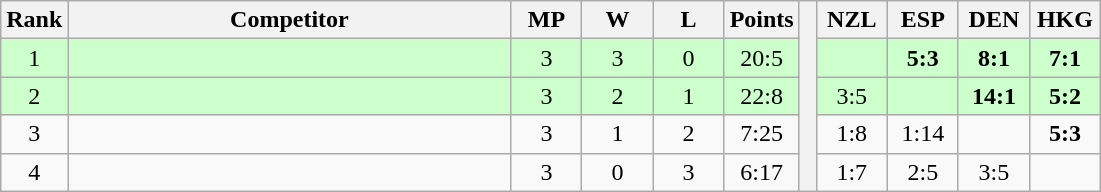<table class="wikitable" style="text-align:center">
<tr>
<th>Rank</th>
<th style="width:18em">Competitor</th>
<th style="width:2.5em">MP</th>
<th style="width:2.5em">W</th>
<th style="width:2.5em">L</th>
<th>Points</th>
<th rowspan="5"> </th>
<th style="width:2.5em">NZL</th>
<th style="width:2.5em">ESP</th>
<th style="width:2.5em">DEN</th>
<th style="width:2.5em">HKG</th>
</tr>
<tr style="background:#cfc;">
<td>1</td>
<td style="text-align:left"></td>
<td>3</td>
<td>3</td>
<td>0</td>
<td>20:5</td>
<td></td>
<td><strong>5:3</strong></td>
<td><strong>8:1</strong></td>
<td><strong>7:1</strong></td>
</tr>
<tr style="background:#cfc;">
<td>2</td>
<td style="text-align:left"></td>
<td>3</td>
<td>2</td>
<td>1</td>
<td>22:8</td>
<td>3:5</td>
<td></td>
<td><strong>14:1</strong></td>
<td><strong>5:2</strong></td>
</tr>
<tr>
<td>3</td>
<td style="text-align:left"></td>
<td>3</td>
<td>1</td>
<td>2</td>
<td>7:25</td>
<td>1:8</td>
<td>1:14</td>
<td></td>
<td><strong>5:3</strong></td>
</tr>
<tr>
<td>4</td>
<td style="text-align:left"></td>
<td>3</td>
<td>0</td>
<td>3</td>
<td>6:17</td>
<td>1:7</td>
<td>2:5</td>
<td>3:5</td>
<td></td>
</tr>
</table>
